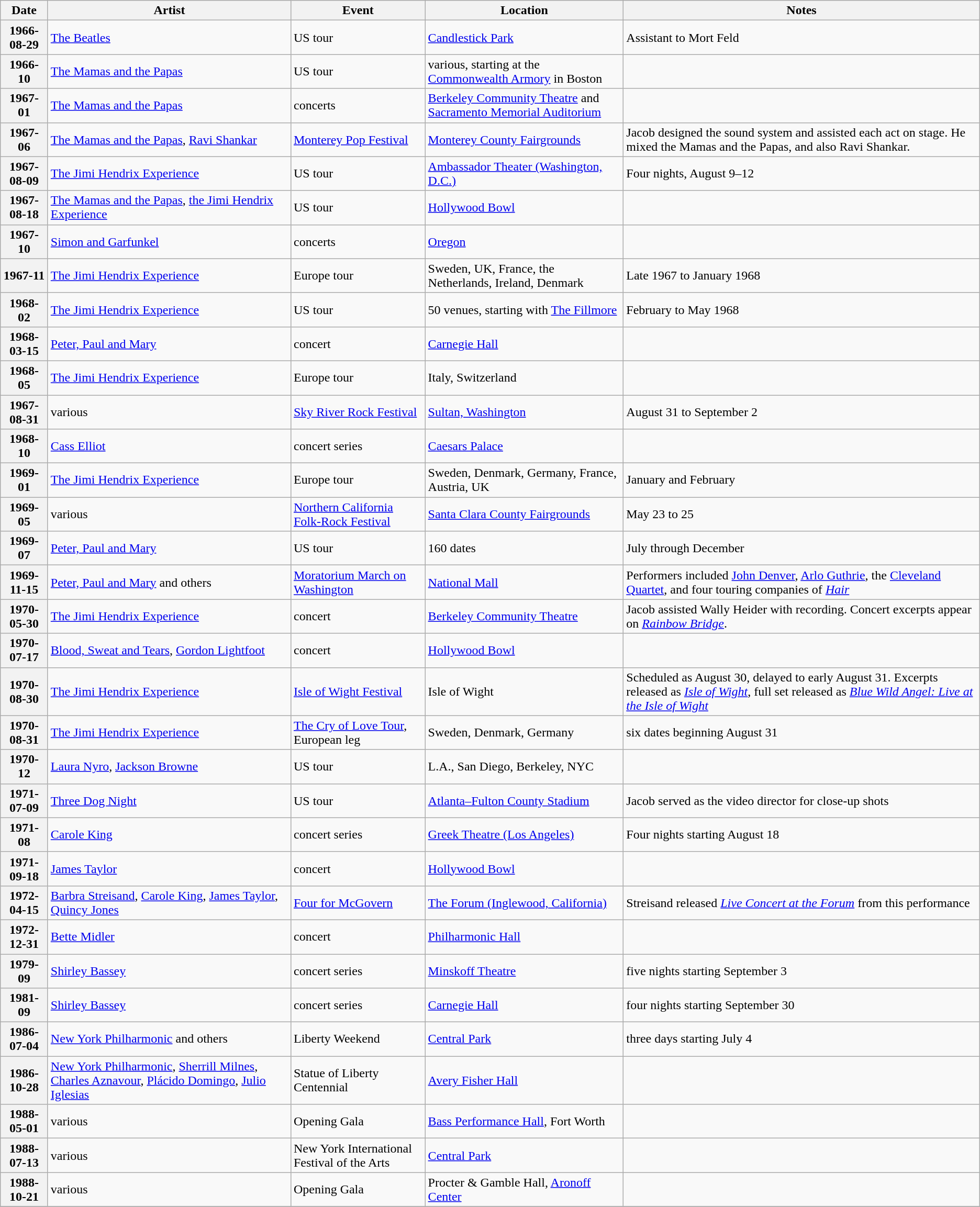<table class="wikitable sortable plainrowheaders">
<tr>
<th scope="col">Date</th>
<th scope="col">Artist</th>
<th scope="col">Event</th>
<th scope="col">Location</th>
<th scope="col" class="unsortable">Notes</th>
</tr>
<tr>
<th scope="row" align="center">1966-08-29</th>
<td><a href='#'>The Beatles</a></td>
<td>US tour</td>
<td><a href='#'>Candlestick Park</a></td>
<td>Assistant to Mort Feld</td>
</tr>
<tr>
<th scope="row" align="center">1966-10</th>
<td><a href='#'>The Mamas and the Papas</a></td>
<td>US tour</td>
<td>various, starting at the <a href='#'>Commonwealth Armory</a> in Boston</td>
<td></td>
</tr>
<tr>
<th scope="row" align="center">1967-01</th>
<td><a href='#'>The Mamas and the Papas</a></td>
<td>concerts</td>
<td><a href='#'>Berkeley Community Theatre</a> and <a href='#'>Sacramento Memorial Auditorium</a></td>
<td></td>
</tr>
<tr>
<th scope="row" align="center">1967-06</th>
<td><a href='#'>The Mamas and the Papas</a>, <a href='#'>Ravi Shankar</a></td>
<td><a href='#'>Monterey Pop Festival</a></td>
<td><a href='#'>Monterey County Fairgrounds</a></td>
<td>Jacob designed the sound system and assisted each act on stage. He mixed the Mamas and the Papas, and also Ravi Shankar.</td>
</tr>
<tr>
<th scope="row" align="center">1967-08-09</th>
<td><a href='#'>The Jimi Hendrix Experience</a></td>
<td>US tour</td>
<td><a href='#'>Ambassador Theater (Washington, D.C.)</a></td>
<td>Four nights, August 9–12</td>
</tr>
<tr>
<th scope="row" align="center">1967-08-18</th>
<td><a href='#'>The Mamas and the Papas</a>, <a href='#'>the Jimi Hendrix Experience</a></td>
<td>US tour</td>
<td><a href='#'>Hollywood Bowl</a></td>
<td></td>
</tr>
<tr>
<th scope="row" align="center">1967-10</th>
<td><a href='#'>Simon and Garfunkel</a></td>
<td>concerts</td>
<td><a href='#'>Oregon</a></td>
<td></td>
</tr>
<tr>
<th scope="row" align="center">1967-11</th>
<td><a href='#'>The Jimi Hendrix Experience</a></td>
<td>Europe tour</td>
<td>Sweden, UK, France, the Netherlands, Ireland, Denmark</td>
<td>Late 1967 to January 1968</td>
</tr>
<tr>
<th scope="row" align="center">1968-02</th>
<td><a href='#'>The Jimi Hendrix Experience</a></td>
<td>US tour</td>
<td>50 venues, starting with <a href='#'>The Fillmore</a></td>
<td>February to May 1968</td>
</tr>
<tr>
<th scope="row" align="center">1968-03-15</th>
<td><a href='#'>Peter, Paul and Mary</a></td>
<td>concert</td>
<td><a href='#'>Carnegie Hall</a></td>
<td></td>
</tr>
<tr>
<th scope="row" align="center">1968-05</th>
<td><a href='#'>The Jimi Hendrix Experience</a></td>
<td>Europe tour</td>
<td>Italy, Switzerland</td>
<td></td>
</tr>
<tr>
<th scope="row" align="center">1967-08-31</th>
<td>various</td>
<td><a href='#'>Sky River Rock Festival</a></td>
<td><a href='#'>Sultan, Washington</a></td>
<td>August 31 to September 2</td>
</tr>
<tr>
<th scope="row" align="center">1968-10</th>
<td><a href='#'>Cass Elliot</a></td>
<td>concert series</td>
<td><a href='#'>Caesars Palace</a></td>
<td></td>
</tr>
<tr>
<th scope="row" align="center">1969-01</th>
<td><a href='#'>The Jimi Hendrix Experience</a></td>
<td>Europe tour</td>
<td>Sweden, Denmark, Germany, France, Austria, UK</td>
<td>January and February</td>
</tr>
<tr>
<th scope="row" align="center">1969-05</th>
<td>various</td>
<td><a href='#'>Northern California Folk-Rock Festival</a></td>
<td><a href='#'>Santa Clara County Fairgrounds</a></td>
<td>May 23 to 25</td>
</tr>
<tr>
<th scope="row" align="center">1969-07</th>
<td><a href='#'>Peter, Paul and Mary</a></td>
<td>US tour</td>
<td>160 dates</td>
<td>July through December</td>
</tr>
<tr>
<th scope="row" align="center">1969-11-15</th>
<td><a href='#'>Peter, Paul and Mary</a> and others</td>
<td><a href='#'>Moratorium March on Washington</a></td>
<td><a href='#'>National Mall</a></td>
<td>Performers included <a href='#'>John Denver</a>, <a href='#'>Arlo Guthrie</a>, the <a href='#'>Cleveland Quartet</a>, and four touring companies of <em><a href='#'>Hair</a></em></td>
</tr>
<tr>
<th scope="row" align="center">1970-05-30</th>
<td><a href='#'>The Jimi Hendrix Experience</a></td>
<td>concert</td>
<td><a href='#'>Berkeley Community Theatre</a></td>
<td>Jacob assisted Wally Heider with recording. Concert excerpts appear on <a href='#'><em>Rainbow Bridge</em></a>.</td>
</tr>
<tr>
<th scope="row" align="center">1970-07-17</th>
<td><a href='#'>Blood, Sweat and Tears</a>, <a href='#'>Gordon Lightfoot</a></td>
<td>concert</td>
<td><a href='#'>Hollywood Bowl</a></td>
<td></td>
</tr>
<tr>
<th scope="row" align="center">1970-08-30</th>
<td><a href='#'>The Jimi Hendrix Experience</a></td>
<td><a href='#'>Isle of Wight Festival</a></td>
<td>Isle of Wight</td>
<td>Scheduled as August 30, delayed to early August 31. Excerpts released as <a href='#'><em>Isle of Wight</em></a>, full set released as <em><a href='#'>Blue Wild Angel: Live at the Isle of Wight</a></em></td>
</tr>
<tr>
<th scope="row" align="center">1970-08-31</th>
<td><a href='#'>The Jimi Hendrix Experience</a></td>
<td><a href='#'>The Cry of Love Tour</a>, European leg</td>
<td>Sweden, Denmark, Germany</td>
<td>six dates beginning August 31</td>
</tr>
<tr>
<th scope="row" align="center">1970-12</th>
<td><a href='#'>Laura Nyro</a>, <a href='#'>Jackson Browne</a></td>
<td>US tour</td>
<td>L.A., San Diego, Berkeley, NYC</td>
<td></td>
</tr>
<tr>
<th scope="row" align="center">1971-07-09</th>
<td><a href='#'>Three Dog Night</a></td>
<td>US tour</td>
<td><a href='#'>Atlanta–Fulton County Stadium</a></td>
<td>Jacob served as the video director for close-up shots</td>
</tr>
<tr>
<th scope="row" align="center">1971-08</th>
<td><a href='#'>Carole King</a></td>
<td>concert series</td>
<td><a href='#'>Greek Theatre (Los Angeles)</a></td>
<td>Four nights starting August 18</td>
</tr>
<tr>
<th scope="row" align="center">1971-09-18</th>
<td><a href='#'>James Taylor</a></td>
<td>concert</td>
<td><a href='#'>Hollywood Bowl</a></td>
<td></td>
</tr>
<tr>
<th scope="row" align="center">1972-04-15</th>
<td><a href='#'>Barbra Streisand</a>, <a href='#'>Carole King</a>, <a href='#'>James Taylor</a>, <a href='#'>Quincy Jones</a></td>
<td><a href='#'>Four for McGovern</a></td>
<td><a href='#'>The Forum (Inglewood, California)</a></td>
<td>Streisand released <em><a href='#'>Live Concert at the Forum</a></em> from this performance</td>
</tr>
<tr>
<th scope="row" align="center">1972-12-31</th>
<td><a href='#'>Bette Midler</a></td>
<td>concert</td>
<td><a href='#'>Philharmonic Hall</a></td>
<td></td>
</tr>
<tr>
<th scope="row" align="center">1979-09</th>
<td><a href='#'>Shirley Bassey</a></td>
<td>concert series</td>
<td><a href='#'>Minskoff Theatre</a></td>
<td>five nights starting September 3</td>
</tr>
<tr>
<th scope="row" align="center">1981-09</th>
<td><a href='#'>Shirley Bassey</a></td>
<td>concert series</td>
<td><a href='#'>Carnegie Hall</a></td>
<td>four nights starting September 30</td>
</tr>
<tr>
<th scope="row" align="center">1986-07-04</th>
<td><a href='#'>New York Philharmonic</a> and others</td>
<td>Liberty Weekend</td>
<td><a href='#'>Central Park</a></td>
<td>three days starting July 4</td>
</tr>
<tr>
<th scope="row" align="center">1986-10-28</th>
<td><a href='#'>New York Philharmonic</a>, <a href='#'>Sherrill Milnes</a>, <a href='#'>Charles Aznavour</a>, <a href='#'>Plácido Domingo</a>, <a href='#'>Julio Iglesias</a></td>
<td>Statue of Liberty Centennial</td>
<td><a href='#'>Avery Fisher Hall</a></td>
<td></td>
</tr>
<tr>
<th scope="row" align="center">1988-05-01</th>
<td>various</td>
<td>Opening Gala</td>
<td><a href='#'>Bass Performance Hall</a>, Fort Worth</td>
<td></td>
</tr>
<tr>
<th scope="row" align="center">1988-07-13</th>
<td>various</td>
<td>New York International Festival of the Arts</td>
<td><a href='#'>Central Park</a></td>
<td></td>
</tr>
<tr>
<th scope="row" align="center">1988-10-21</th>
<td>various</td>
<td>Opening Gala</td>
<td>Procter & Gamble Hall, <a href='#'>Aronoff Center</a></td>
<td></td>
</tr>
<tr>
</tr>
</table>
